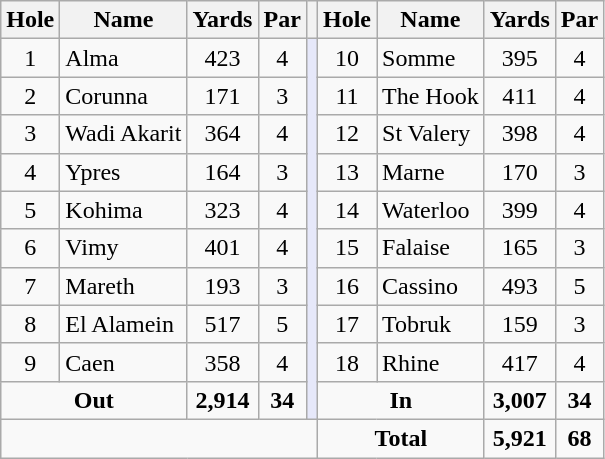<table class="wikitable">
<tr>
<th>Hole</th>
<th>Name</th>
<th>Yards</th>
<th>Par</th>
<th></th>
<th>Hole</th>
<th>Name</th>
<th>Yards</th>
<th>Par</th>
</tr>
<tr>
<td align="center">1</td>
<td>Alma</td>
<td align="center">423</td>
<td align="center">4</td>
<td rowspan="10" style="background:#E6E8FA;"></td>
<td align="center">10</td>
<td>Somme</td>
<td align="center">395</td>
<td align="center">4</td>
</tr>
<tr>
<td align="center">2</td>
<td>Corunna</td>
<td align="center">171</td>
<td align="center">3</td>
<td align="center">11</td>
<td>The Hook</td>
<td align="center">411</td>
<td align="center">4</td>
</tr>
<tr>
<td align="center">3</td>
<td>Wadi Akarit</td>
<td align="center">364</td>
<td align="center">4</td>
<td align="center">12</td>
<td>St Valery</td>
<td align="center">398</td>
<td align="center">4</td>
</tr>
<tr>
<td align="center">4</td>
<td>Ypres</td>
<td align="center">164</td>
<td align="center">3</td>
<td align="center">13</td>
<td>Marne</td>
<td align="center">170</td>
<td align="center">3</td>
</tr>
<tr>
<td align="center">5</td>
<td>Kohima</td>
<td align="center">323</td>
<td align="center">4</td>
<td align="center">14</td>
<td>Waterloo</td>
<td align="center">399</td>
<td align="center">4</td>
</tr>
<tr>
<td align="center">6</td>
<td>Vimy</td>
<td align="center">401</td>
<td align="center">4</td>
<td align="center">15</td>
<td>Falaise</td>
<td align="center">165</td>
<td align="center">3</td>
</tr>
<tr>
<td align="center">7</td>
<td>Mareth</td>
<td align="center">193</td>
<td align="center">3</td>
<td align="center">16</td>
<td>Cassino</td>
<td align="center">493</td>
<td align="center">5</td>
</tr>
<tr>
<td align="center">8</td>
<td>El Alamein</td>
<td align="center">517</td>
<td align="center">5</td>
<td align="center">17</td>
<td>Tobruk</td>
<td align="center">159</td>
<td align="center">3</td>
</tr>
<tr>
<td align="center">9</td>
<td>Caen</td>
<td align="center">358</td>
<td align="center">4</td>
<td align="center">18</td>
<td>Rhine</td>
<td align="center">417</td>
<td align="center">4</td>
</tr>
<tr>
<td colspan="2" align="center"><strong>Out</strong></td>
<td align="center"><strong>2,914</strong></td>
<td align="center"><strong>34</strong></td>
<td colspan="2" align="center"><strong>In</strong></td>
<td align="center"><strong>3,007</strong></td>
<td align="center"><strong>34</strong></td>
</tr>
<tr>
<td colspan="5"></td>
<td colspan="2" align="center"><strong>Total</strong></td>
<td align="center"><strong>5,921</strong></td>
<td align="center"><strong>68</strong></td>
</tr>
</table>
